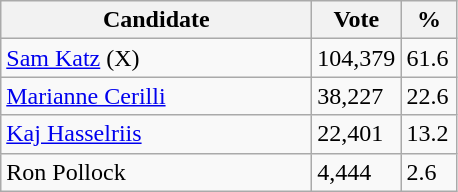<table class="wikitable">
<tr>
<th bgcolor="#DDDDFF" width="200px">Candidate</th>
<th bgcolor="#DDDDFF" width="50px">Vote</th>
<th bgcolor="#DDDDFF" width="30px">%</th>
</tr>
<tr>
<td><a href='#'>Sam Katz</a> (X)</td>
<td>104,379</td>
<td>61.6</td>
</tr>
<tr>
<td><a href='#'>Marianne Cerilli</a></td>
<td>38,227</td>
<td>22.6</td>
</tr>
<tr>
<td><a href='#'>Kaj Hasselriis</a></td>
<td>22,401</td>
<td>13.2</td>
</tr>
<tr>
<td>Ron Pollock</td>
<td>4,444</td>
<td>2.6</td>
</tr>
</table>
